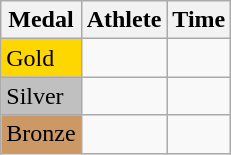<table class="wikitable">
<tr>
<th>Medal</th>
<th>Athlete</th>
<th>Time</th>
</tr>
<tr>
<td bgcolor="gold">Gold</td>
<td></td>
<td></td>
</tr>
<tr>
<td bgcolor="silver">Silver</td>
<td></td>
<td></td>
</tr>
<tr>
<td bgcolor="CC9966">Bronze</td>
<td></td>
<td></td>
</tr>
</table>
